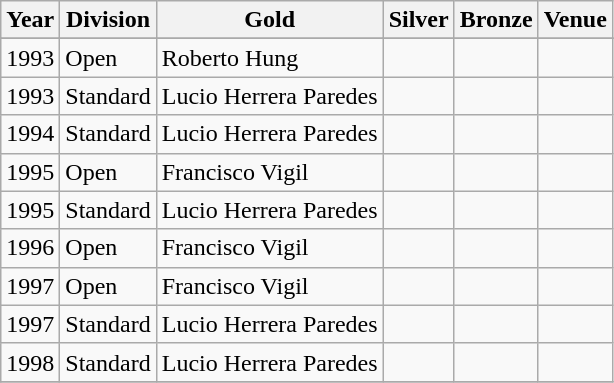<table class="wikitable sortable" style="text-align: left;">
<tr>
<th>Year</th>
<th>Division</th>
<th> Gold</th>
<th> Silver</th>
<th> Bronze</th>
<th>Venue</th>
</tr>
<tr>
</tr>
<tr>
<td>1993</td>
<td>Open</td>
<td> Roberto Hung</td>
<td></td>
<td></td>
<td></td>
</tr>
<tr>
<td>1993</td>
<td>Standard</td>
<td> Lucio Herrera Paredes</td>
<td></td>
<td></td>
<td></td>
</tr>
<tr>
<td>1994</td>
<td>Standard</td>
<td> Lucio Herrera Paredes</td>
<td></td>
<td></td>
<td></td>
</tr>
<tr>
<td>1995</td>
<td>Open</td>
<td> Francisco Vigil</td>
<td></td>
<td></td>
<td></td>
</tr>
<tr>
<td>1995</td>
<td>Standard</td>
<td> Lucio Herrera Paredes</td>
<td></td>
<td></td>
<td></td>
</tr>
<tr>
<td>1996</td>
<td>Open</td>
<td> Francisco Vigil</td>
<td></td>
<td></td>
<td></td>
</tr>
<tr>
<td>1997</td>
<td>Open</td>
<td> Francisco Vigil</td>
<td></td>
<td></td>
<td></td>
</tr>
<tr>
<td>1997</td>
<td>Standard</td>
<td> Lucio Herrera Paredes</td>
<td></td>
<td></td>
<td></td>
</tr>
<tr>
<td>1998</td>
<td>Standard</td>
<td> Lucio Herrera Paredes</td>
<td></td>
<td></td>
<td></td>
</tr>
<tr>
</tr>
</table>
